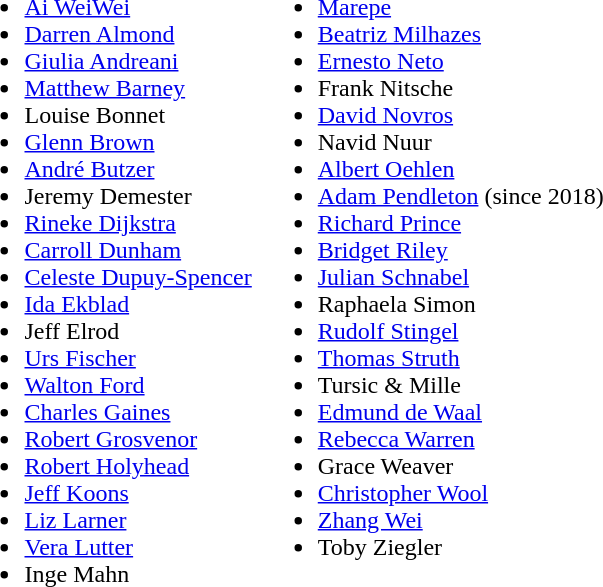<table>
<tr>
<td style="vertical-align:top;"><br><ul><li><a href='#'>Ai WeiWei</a></li><li><a href='#'>Darren Almond</a></li><li><a href='#'>Giulia Andreani</a></li><li><a href='#'>Matthew Barney</a></li><li>Louise Bonnet</li><li><a href='#'>Glenn Brown</a></li><li><a href='#'>André Butzer</a></li><li>Jeremy Demester</li><li><a href='#'>Rineke Dijkstra</a></li><li><a href='#'>Carroll Dunham</a></li><li><a href='#'>Celeste Dupuy-Spencer</a></li><li><a href='#'>Ida Ekblad</a></li><li>Jeff Elrod</li><li><a href='#'>Urs Fischer</a></li><li><a href='#'>Walton Ford</a></li><li><a href='#'>Charles Gaines</a></li><li><a href='#'>Robert Grosvenor</a></li><li><a href='#'>Robert Holyhead</a></li><li><a href='#'>Jeff Koons</a></li><li><a href='#'>Liz Larner</a></li><li><a href='#'>Vera Lutter</a></li><li>Inge Mahn</li></ul></td>
<td style="vertical-align:top;"><br><ul><li><a href='#'>Marepe</a></li><li><a href='#'>Beatriz Milhazes</a></li><li><a href='#'>Ernesto Neto</a></li><li>Frank Nitsche</li><li><a href='#'>David Novros</a></li><li>Navid Nuur</li><li><a href='#'>Albert Oehlen</a></li><li><a href='#'>Adam Pendleton</a> (since 2018)</li><li><a href='#'>Richard Prince</a></li><li><a href='#'>Bridget Riley</a></li><li><a href='#'>Julian Schnabel</a></li><li>Raphaela Simon</li><li><a href='#'>Rudolf Stingel</a></li><li><a href='#'>Thomas Struth</a></li><li>Tursic & Mille</li><li><a href='#'>Edmund de Waal</a></li><li><a href='#'>Rebecca Warren</a></li><li>Grace Weaver</li><li><a href='#'>Christopher Wool</a></li><li><a href='#'>Zhang Wei</a></li><li>Toby Ziegler</li></ul></td>
</tr>
</table>
